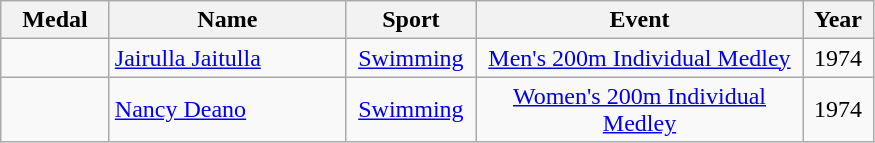<table class="wikitable"  style="font-size:100%;  text-align:center;">
<tr>
<th width="65">Medal</th>
<th width="150">Name</th>
<th width="80">Sport</th>
<th width="210">Event</th>
<th width="40">Year</th>
</tr>
<tr>
<td></td>
<td align=left><a href='#'>Jairulla Jaitulla</a></td>
<td><a href='#'>Swimming</a></td>
<td><a href='#'>Men's 200m Individual Medley</a></td>
<td>1974</td>
</tr>
<tr>
<td></td>
<td align=left><a href='#'>Nancy Deano</a></td>
<td><a href='#'>Swimming</a></td>
<td><a href='#'>Women's 200m Individual Medley</a></td>
<td>1974</td>
</tr>
</table>
